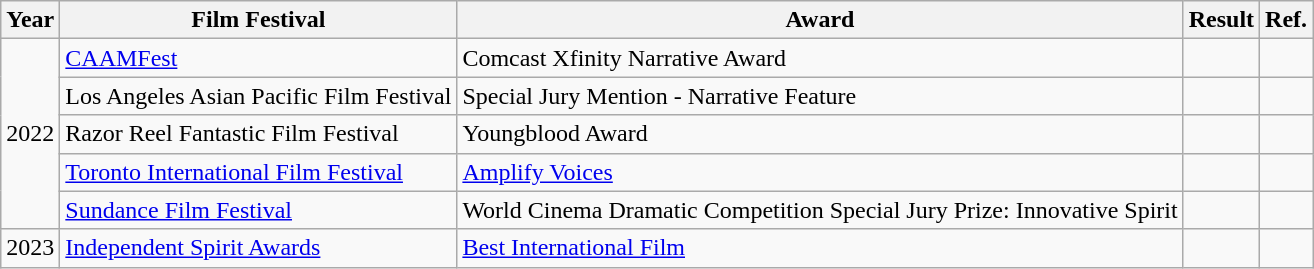<table class="wikitable">
<tr>
<th>Year</th>
<th>Film Festival</th>
<th>Award</th>
<th>Result</th>
<th>Ref.</th>
</tr>
<tr>
<td rowspan=5>2022</td>
<td><a href='#'>CAAMFest</a></td>
<td>Comcast Xfinity Narrative Award</td>
<td></td>
<td></td>
</tr>
<tr>
<td>Los Angeles Asian Pacific Film Festival</td>
<td>Special Jury Mention - Narrative Feature</td>
<td></td>
<td></td>
</tr>
<tr>
<td>Razor Reel Fantastic Film Festival</td>
<td>Youngblood Award</td>
<td></td>
<td></td>
</tr>
<tr>
<td><a href='#'>Toronto International Film Festival</a></td>
<td><a href='#'>Amplify Voices</a></td>
<td></td>
<td></td>
</tr>
<tr>
<td><a href='#'>Sundance Film Festival</a></td>
<td>World Cinema Dramatic Competition Special Jury Prize: Innovative Spirit</td>
<td></td>
<td style="text-align:center;"></td>
</tr>
<tr>
<td>2023</td>
<td><a href='#'>Independent Spirit Awards</a></td>
<td><a href='#'>Best International Film</a></td>
<td></td>
<td style="text-align:center;"></td>
</tr>
</table>
